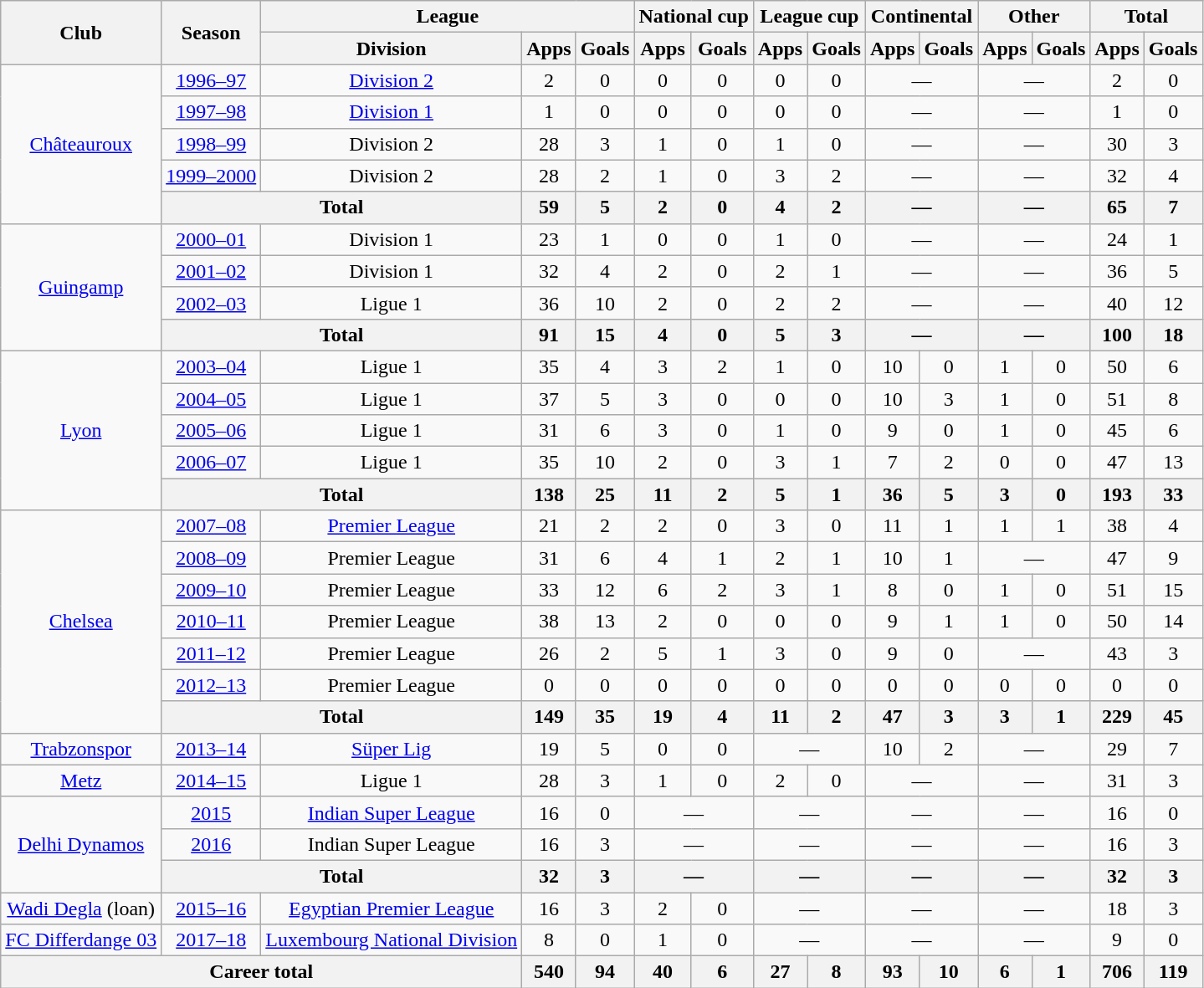<table class="wikitable" style="text-align:center">
<tr>
<th rowspan="2">Club</th>
<th rowspan="2">Season</th>
<th colspan="3">League</th>
<th colspan="2">National cup</th>
<th colspan="2">League cup</th>
<th colspan="2">Continental</th>
<th colspan="2">Other</th>
<th colspan="2">Total</th>
</tr>
<tr>
<th>Division</th>
<th>Apps</th>
<th>Goals</th>
<th>Apps</th>
<th>Goals</th>
<th>Apps</th>
<th>Goals</th>
<th>Apps</th>
<th>Goals</th>
<th>Apps</th>
<th>Goals</th>
<th>Apps</th>
<th>Goals</th>
</tr>
<tr>
<td rowspan="5"><a href='#'>Châteauroux</a></td>
<td><a href='#'>1996–97</a></td>
<td><a href='#'>Division 2</a></td>
<td>2</td>
<td>0</td>
<td>0</td>
<td>0</td>
<td>0</td>
<td>0</td>
<td colspan="2">—</td>
<td colspan="2">—</td>
<td>2</td>
<td>0</td>
</tr>
<tr>
<td><a href='#'>1997–98</a></td>
<td><a href='#'>Division 1</a></td>
<td>1</td>
<td>0</td>
<td>0</td>
<td>0</td>
<td>0</td>
<td>0</td>
<td colspan="2">—</td>
<td colspan="2">—</td>
<td>1</td>
<td>0</td>
</tr>
<tr>
<td><a href='#'>1998–99</a></td>
<td>Division 2</td>
<td>28</td>
<td>3</td>
<td>1</td>
<td>0</td>
<td>1</td>
<td>0</td>
<td colspan="2">—</td>
<td colspan="2">—</td>
<td>30</td>
<td>3</td>
</tr>
<tr>
<td><a href='#'>1999–2000</a></td>
<td>Division 2</td>
<td>28</td>
<td>2</td>
<td>1</td>
<td>0</td>
<td>3</td>
<td>2</td>
<td colspan="2">—</td>
<td colspan="2">—</td>
<td>32</td>
<td>4</td>
</tr>
<tr>
<th colspan="2">Total</th>
<th>59</th>
<th>5</th>
<th>2</th>
<th>0</th>
<th>4</th>
<th>2</th>
<th colspan="2">—</th>
<th colspan="2">—</th>
<th>65</th>
<th>7</th>
</tr>
<tr>
<td rowspan="4"><a href='#'>Guingamp</a></td>
<td><a href='#'>2000–01</a></td>
<td>Division 1</td>
<td>23</td>
<td>1</td>
<td>0</td>
<td>0</td>
<td>1</td>
<td>0</td>
<td colspan="2">—</td>
<td colspan="2">—</td>
<td>24</td>
<td>1</td>
</tr>
<tr>
<td><a href='#'>2001–02</a></td>
<td>Division 1</td>
<td>32</td>
<td>4</td>
<td>2</td>
<td>0</td>
<td>2</td>
<td>1</td>
<td colspan="2">—</td>
<td colspan="2">—</td>
<td>36</td>
<td>5</td>
</tr>
<tr>
<td><a href='#'>2002–03</a></td>
<td>Ligue 1</td>
<td>36</td>
<td>10</td>
<td>2</td>
<td>0</td>
<td>2</td>
<td>2</td>
<td colspan="2">—</td>
<td colspan="2">—</td>
<td>40</td>
<td>12</td>
</tr>
<tr>
<th colspan="2">Total</th>
<th>91</th>
<th>15</th>
<th>4</th>
<th>0</th>
<th>5</th>
<th>3</th>
<th colspan="2">—</th>
<th colspan="2">—</th>
<th>100</th>
<th>18</th>
</tr>
<tr>
<td rowspan="5"><a href='#'>Lyon</a></td>
<td><a href='#'>2003–04</a></td>
<td>Ligue 1</td>
<td>35</td>
<td>4</td>
<td>3</td>
<td>2</td>
<td>1</td>
<td>0</td>
<td>10</td>
<td>0</td>
<td>1</td>
<td>0</td>
<td>50</td>
<td>6</td>
</tr>
<tr>
<td><a href='#'>2004–05</a></td>
<td>Ligue 1</td>
<td>37</td>
<td>5</td>
<td>3</td>
<td>0</td>
<td>0</td>
<td>0</td>
<td>10</td>
<td>3</td>
<td>1</td>
<td>0</td>
<td>51</td>
<td>8</td>
</tr>
<tr>
<td><a href='#'>2005–06</a></td>
<td>Ligue 1</td>
<td>31</td>
<td>6</td>
<td>3</td>
<td>0</td>
<td>1</td>
<td>0</td>
<td>9</td>
<td>0</td>
<td>1</td>
<td>0</td>
<td>45</td>
<td>6</td>
</tr>
<tr>
<td><a href='#'>2006–07</a></td>
<td>Ligue 1</td>
<td>35</td>
<td>10</td>
<td>2</td>
<td>0</td>
<td>3</td>
<td>1</td>
<td>7</td>
<td>2</td>
<td>0</td>
<td>0</td>
<td>47</td>
<td>13</td>
</tr>
<tr>
<th colspan="2">Total</th>
<th>138</th>
<th>25</th>
<th>11</th>
<th>2</th>
<th>5</th>
<th>1</th>
<th>36</th>
<th>5</th>
<th>3</th>
<th>0</th>
<th>193</th>
<th>33</th>
</tr>
<tr>
<td rowspan="7"><a href='#'>Chelsea</a></td>
<td><a href='#'>2007–08</a></td>
<td><a href='#'>Premier League</a></td>
<td>21</td>
<td>2</td>
<td>2</td>
<td>0</td>
<td>3</td>
<td>0</td>
<td>11</td>
<td>1</td>
<td>1</td>
<td>1</td>
<td>38</td>
<td>4</td>
</tr>
<tr>
<td><a href='#'>2008–09</a></td>
<td>Premier League</td>
<td>31</td>
<td>6</td>
<td>4</td>
<td>1</td>
<td>2</td>
<td>1</td>
<td>10</td>
<td>1</td>
<td colspan="2">—</td>
<td>47</td>
<td>9</td>
</tr>
<tr>
<td><a href='#'>2009–10</a></td>
<td>Premier League</td>
<td>33</td>
<td>12</td>
<td>6</td>
<td>2</td>
<td>3</td>
<td>1</td>
<td>8</td>
<td>0</td>
<td>1</td>
<td>0</td>
<td>51</td>
<td>15</td>
</tr>
<tr>
<td><a href='#'>2010–11</a></td>
<td>Premier League</td>
<td>38</td>
<td>13</td>
<td>2</td>
<td>0</td>
<td>0</td>
<td>0</td>
<td>9</td>
<td>1</td>
<td>1</td>
<td>0</td>
<td>50</td>
<td>14</td>
</tr>
<tr>
<td><a href='#'>2011–12</a></td>
<td>Premier League</td>
<td>26</td>
<td>2</td>
<td>5</td>
<td>1</td>
<td>3</td>
<td>0</td>
<td>9</td>
<td>0</td>
<td colspan="2">—</td>
<td>43</td>
<td>3</td>
</tr>
<tr>
<td><a href='#'>2012–13</a></td>
<td>Premier League</td>
<td>0</td>
<td>0</td>
<td>0</td>
<td>0</td>
<td>0</td>
<td>0</td>
<td>0</td>
<td>0</td>
<td>0</td>
<td>0</td>
<td>0</td>
<td>0</td>
</tr>
<tr>
<th colspan="2">Total</th>
<th>149</th>
<th>35</th>
<th>19</th>
<th>4</th>
<th>11</th>
<th>2</th>
<th>47</th>
<th>3</th>
<th>3</th>
<th>1</th>
<th>229</th>
<th>45</th>
</tr>
<tr>
<td><a href='#'>Trabzonspor</a></td>
<td><a href='#'>2013–14</a></td>
<td><a href='#'>Süper Lig</a></td>
<td>19</td>
<td>5</td>
<td>0</td>
<td>0</td>
<td colspan="2">—</td>
<td>10</td>
<td>2</td>
<td colspan="2">—</td>
<td>29</td>
<td>7</td>
</tr>
<tr>
<td><a href='#'>Metz</a></td>
<td><a href='#'>2014–15</a></td>
<td>Ligue 1</td>
<td>28</td>
<td>3</td>
<td>1</td>
<td>0</td>
<td>2</td>
<td>0</td>
<td colspan="2">—</td>
<td colspan="2">—</td>
<td>31</td>
<td>3</td>
</tr>
<tr>
<td rowspan="3"><a href='#'>Delhi Dynamos</a></td>
<td><a href='#'>2015</a></td>
<td><a href='#'>Indian Super League</a></td>
<td>16</td>
<td>0</td>
<td colspan="2">—</td>
<td colspan="2">—</td>
<td colspan="2">—</td>
<td colspan="2">—</td>
<td>16</td>
<td>0</td>
</tr>
<tr>
<td><a href='#'>2016</a></td>
<td>Indian Super League</td>
<td>16</td>
<td>3</td>
<td colspan="2">—</td>
<td colspan="2">—</td>
<td colspan="2">—</td>
<td colspan="2">—</td>
<td>16</td>
<td>3</td>
</tr>
<tr>
<th colspan="2">Total</th>
<th>32</th>
<th>3</th>
<th colspan="2">—</th>
<th colspan="2">—</th>
<th colspan="2">—</th>
<th colspan="2">—</th>
<th>32</th>
<th>3</th>
</tr>
<tr>
<td><a href='#'>Wadi Degla</a> (loan)</td>
<td><a href='#'>2015–16</a></td>
<td><a href='#'>Egyptian Premier League</a></td>
<td>16</td>
<td>3</td>
<td>2</td>
<td>0</td>
<td colspan="2">—</td>
<td colspan="2">—</td>
<td colspan="2">—</td>
<td>18</td>
<td>3</td>
</tr>
<tr>
<td><a href='#'>FC Differdange 03</a></td>
<td><a href='#'>2017–18</a></td>
<td><a href='#'>Luxembourg National Division</a></td>
<td>8</td>
<td>0</td>
<td>1</td>
<td>0</td>
<td colspan="2">—</td>
<td colspan="2">—</td>
<td colspan="2">—</td>
<td>9</td>
<td>0</td>
</tr>
<tr>
<th colspan="3">Career total</th>
<th>540</th>
<th>94</th>
<th>40</th>
<th>6</th>
<th>27</th>
<th>8</th>
<th>93</th>
<th>10</th>
<th>6</th>
<th>1</th>
<th>706</th>
<th>119</th>
</tr>
</table>
